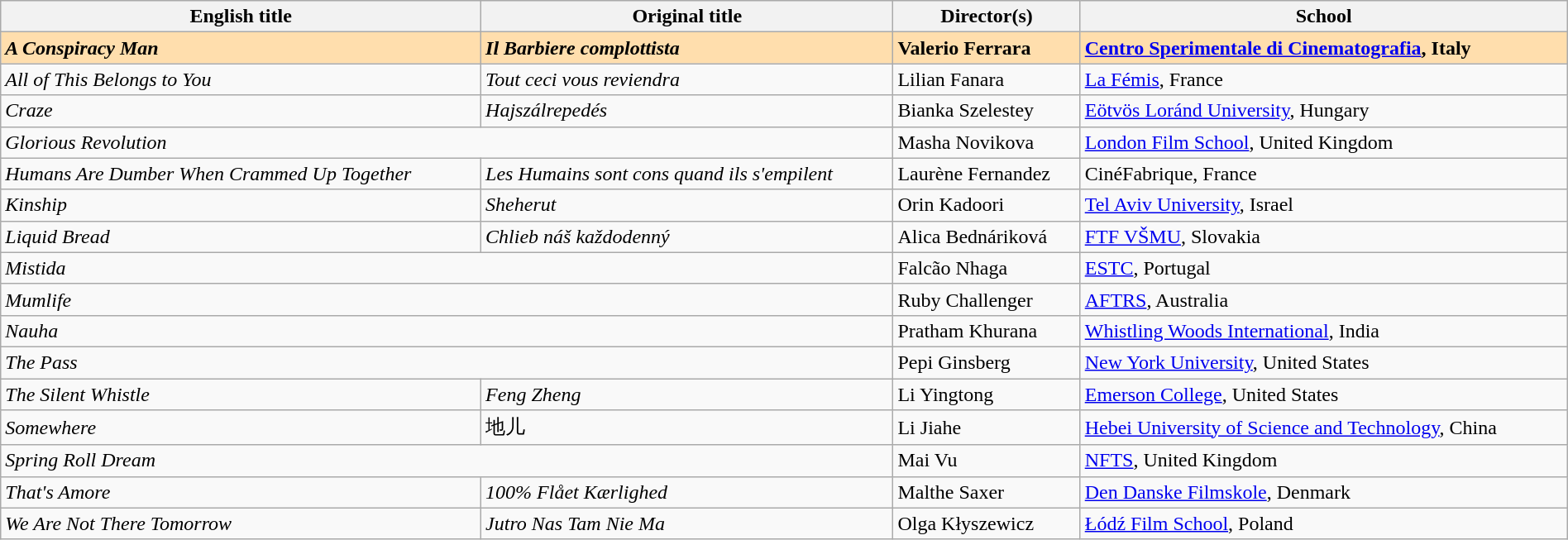<table class="wikitable" style="width:100%;">
<tr>
<th scope="col">English title</th>
<th scope="col">Original title</th>
<th scope="col">Director(s)</th>
<th scope="col">School</th>
</tr>
<tr style="background:#FFDEAD;">
<td><strong><em>A Conspiracy Man</em></strong></td>
<td><strong><em>Il Barbiere complottista</em></strong></td>
<td><strong>Valerio Ferrara</strong></td>
<td><strong><a href='#'>Centro Sperimentale di Cinematografia</a>, Italy</strong></td>
</tr>
<tr>
<td><em>All of This Belongs to You</em></td>
<td><em>Tout ceci vous reviendra</em></td>
<td>Lilian Fanara</td>
<td><a href='#'>La Fémis</a>,  France</td>
</tr>
<tr>
<td><em>Craze</em></td>
<td><em>Hajszálrepedés</em></td>
<td>Bianka Szelestey</td>
<td><a href='#'>Eötvös Loránd University</a>, Hungary</td>
</tr>
<tr>
<td colspan="2"><em>Glorious Revolution</em></td>
<td>Masha Novikova</td>
<td><a href='#'>London Film School</a>, United Kingdom</td>
</tr>
<tr>
<td><em>Humans Are Dumber When Crammed Up Together</em></td>
<td><em>Les Humains sont cons quand ils s'empilent</em></td>
<td>Laurène Fernandez</td>
<td>CinéFabrique, France</td>
</tr>
<tr>
<td><em>Kinship</em></td>
<td><em>Sheherut</em></td>
<td>Orin Kadoori</td>
<td><a href='#'>Tel Aviv University</a>, Israel</td>
</tr>
<tr>
<td><em>Liquid Bread</em></td>
<td><em>Chlieb náš každodenný</em></td>
<td>Alica Bednáriková</td>
<td><a href='#'>FTF VŠMU</a>, Slovakia</td>
</tr>
<tr>
<td colspan="2"><em>Mistida</em></td>
<td>Falcão Nhaga</td>
<td><a href='#'>ESTC</a>, Portugal</td>
</tr>
<tr>
<td colspan=2><em>Mumlife</em></td>
<td>Ruby Challenger</td>
<td><a href='#'>AFTRS</a>, Australia</td>
</tr>
<tr>
<td colspan=2><em>Nauha</em></td>
<td>Pratham Khurana</td>
<td><a href='#'>Whistling Woods International</a>, India</td>
</tr>
<tr>
<td colspan="2"><em>The Pass</em></td>
<td>Pepi Ginsberg</td>
<td><a href='#'>New York University</a>, United States</td>
</tr>
<tr>
<td><em>The Silent Whistle</em></td>
<td><em>Feng Zheng</em></td>
<td>Li Yingtong</td>
<td><a href='#'>Emerson College</a>, United States</td>
</tr>
<tr>
<td><em>Somewhere</em></td>
<td>地儿</td>
<td>Li Jiahe</td>
<td><a href='#'>Hebei University of Science and Technology</a>, China</td>
</tr>
<tr>
<td colspan="2"><em>Spring Roll Dream</em></td>
<td>Mai Vu</td>
<td><a href='#'>NFTS</a>, United Kingdom</td>
</tr>
<tr>
<td><em>That's Amore</em></td>
<td><em>100% Flået Kærlighed</em></td>
<td>Malthe Saxer</td>
<td><a href='#'>Den Danske Filmskole</a>, Denmark</td>
</tr>
<tr>
<td><em>We Are Not There Tomorrow</em></td>
<td><em>Jutro Nas Tam Nie Ma</em></td>
<td>Olga Kłyszewicz</td>
<td><a href='#'>Łódź Film School</a>, Poland</td>
</tr>
</table>
